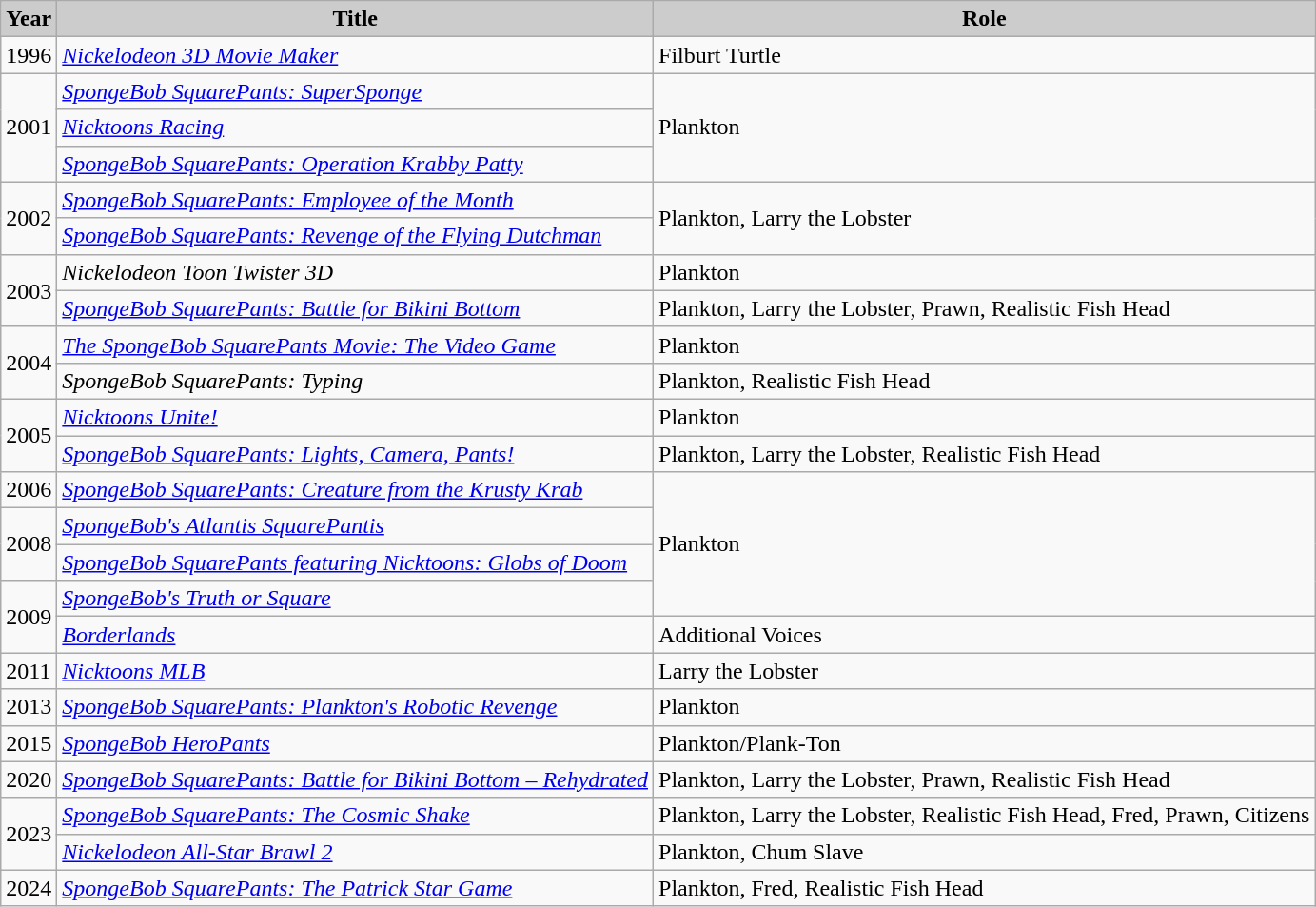<table class="wikitable" ;>
<tr style="text-align:center;">
<th style="background:#ccc;">Year</th>
<th style="background:#ccc;">Title</th>
<th style="background:#ccc;">Role</th>
</tr>
<tr 1993 || >
<td>1996</td>
<td><em><a href='#'>Nickelodeon 3D Movie Maker</a></em></td>
<td>Filburt Turtle</td>
</tr>
<tr>
<td rowspan="3">2001</td>
<td><em><a href='#'>SpongeBob SquarePants: SuperSponge</a></em></td>
<td rowspan="3">Plankton</td>
</tr>
<tr>
<td><em><a href='#'>Nicktoons Racing</a></em></td>
</tr>
<tr>
<td><em><a href='#'>SpongeBob SquarePants: Operation Krabby Patty</a></em></td>
</tr>
<tr>
<td rowspan="2">2002</td>
<td><em><a href='#'>SpongeBob SquarePants: Employee of the Month</a></em></td>
<td rowspan="2">Plankton, Larry the Lobster</td>
</tr>
<tr>
<td><em><a href='#'>SpongeBob SquarePants: Revenge of the Flying Dutchman</a></em></td>
</tr>
<tr>
<td rowspan="2">2003</td>
<td><em>Nickelodeon Toon Twister 3D</em></td>
<td>Plankton</td>
</tr>
<tr>
<td><em><a href='#'>SpongeBob SquarePants: Battle for Bikini Bottom</a></em></td>
<td>Plankton, Larry the Lobster, Prawn, Realistic Fish Head</td>
</tr>
<tr>
<td rowspan="2">2004</td>
<td><em><a href='#'>The SpongeBob SquarePants Movie: The Video Game</a></em></td>
<td>Plankton</td>
</tr>
<tr>
<td><em>SpongeBob SquarePants: Typing</em></td>
<td>Plankton, Realistic Fish Head</td>
</tr>
<tr>
<td rowspan="2">2005</td>
<td><em><a href='#'>Nicktoons Unite!</a></em></td>
<td>Plankton</td>
</tr>
<tr>
<td><em><a href='#'>SpongeBob SquarePants: Lights, Camera, Pants!</a></em></td>
<td>Plankton, Larry the Lobster, Realistic Fish Head</td>
</tr>
<tr>
<td>2006</td>
<td><em><a href='#'>SpongeBob SquarePants: Creature from the Krusty Krab</a></em></td>
<td rowspan="4">Plankton</td>
</tr>
<tr>
<td rowspan="2">2008</td>
<td><em><a href='#'>SpongeBob's Atlantis SquarePantis</a></em></td>
</tr>
<tr>
<td><em><a href='#'>SpongeBob SquarePants featuring Nicktoons: Globs of Doom</a></em></td>
</tr>
<tr>
<td rowspan="2">2009</td>
<td><em><a href='#'>SpongeBob's Truth or Square</a></em></td>
</tr>
<tr>
<td><em><a href='#'>Borderlands</a></em></td>
<td>Additional Voices</td>
</tr>
<tr>
<td>2011</td>
<td><em><a href='#'>Nicktoons MLB</a></em></td>
<td>Larry the Lobster</td>
</tr>
<tr>
<td>2013</td>
<td><em><a href='#'>SpongeBob SquarePants: Plankton's Robotic Revenge</a></em></td>
<td>Plankton</td>
</tr>
<tr>
<td>2015</td>
<td><em><a href='#'>SpongeBob HeroPants</a></em></td>
<td>Plankton/Plank-Ton</td>
</tr>
<tr>
<td>2020</td>
<td><em><a href='#'>SpongeBob SquarePants: Battle for Bikini Bottom – Rehydrated</a></em></td>
<td>Plankton, Larry the Lobster, Prawn, Realistic Fish Head</td>
</tr>
<tr>
<td rowspan="2">2023</td>
<td><em><a href='#'>SpongeBob SquarePants: The Cosmic Shake </a></em></td>
<td>Plankton, Larry the Lobster, Realistic Fish Head, Fred, Prawn, Citizens</td>
</tr>
<tr>
<td><em><a href='#'>Nickelodeon All-Star Brawl 2</a></em></td>
<td>Plankton, Chum Slave</td>
</tr>
<tr>
<td>2024</td>
<td><em><a href='#'>SpongeBob SquarePants: The Patrick Star Game</a></em></td>
<td>Plankton, Fred, Realistic Fish Head</td>
</tr>
</table>
